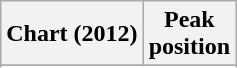<table class="wikitable sortable plainrowheaders" style="text-align:center">
<tr>
<th scope="col">Chart (2012)</th>
<th scope="col">Peak<br>position</th>
</tr>
<tr>
</tr>
<tr>
</tr>
<tr>
</tr>
</table>
